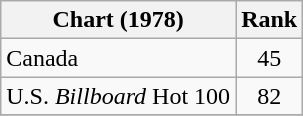<table class="wikitable">
<tr>
<th align="left">Chart (1978)</th>
<th style="text-align:center;">Rank</th>
</tr>
<tr>
<td>Canada</td>
<td style="text-align:center;">45</td>
</tr>
<tr>
<td>U.S. <em>Billboard</em> Hot 100</td>
<td style="text-align:center;">82</td>
</tr>
<tr>
</tr>
</table>
